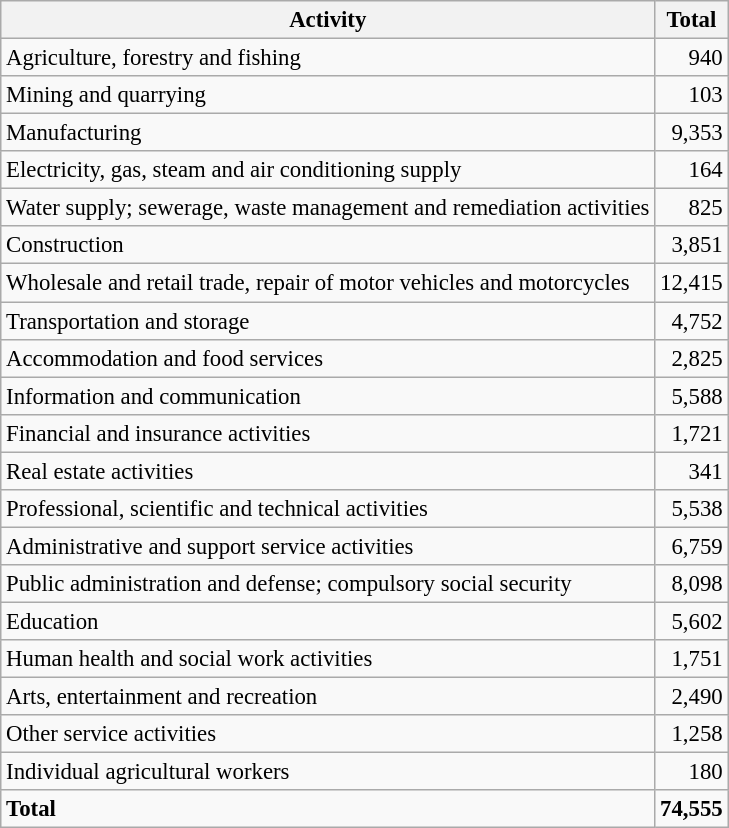<table class="wikitable sortable" style="font-size:95%;">
<tr>
<th>Activity</th>
<th>Total</th>
</tr>
<tr>
<td>Agriculture, forestry and fishing</td>
<td align="right">940</td>
</tr>
<tr>
<td>Mining and quarrying</td>
<td align="right">103</td>
</tr>
<tr>
<td>Manufacturing</td>
<td align="right">9,353</td>
</tr>
<tr>
<td>Electricity, gas, steam and air conditioning supply</td>
<td align="right">164</td>
</tr>
<tr>
<td>Water supply; sewerage, waste management and remediation activities</td>
<td align="right">825</td>
</tr>
<tr>
<td>Construction</td>
<td align="right">3,851</td>
</tr>
<tr>
<td>Wholesale and retail trade, repair of motor vehicles and motorcycles</td>
<td align="right">12,415</td>
</tr>
<tr>
<td>Transportation and storage</td>
<td align="right">4,752</td>
</tr>
<tr>
<td>Accommodation and food services</td>
<td align="right">2,825</td>
</tr>
<tr>
<td>Information and communication</td>
<td align="right">5,588</td>
</tr>
<tr>
<td>Financial and insurance activities</td>
<td align="right">1,721</td>
</tr>
<tr>
<td>Real estate activities</td>
<td align="right">341</td>
</tr>
<tr>
<td>Professional, scientific and technical activities</td>
<td align="right">5,538</td>
</tr>
<tr>
<td>Administrative and support service activities</td>
<td align="right">6,759</td>
</tr>
<tr>
<td>Public administration and defense; compulsory social security</td>
<td align="right">8,098</td>
</tr>
<tr>
<td>Education</td>
<td align="right">5,602</td>
</tr>
<tr>
<td>Human health and social work activities</td>
<td align="right">1,751</td>
</tr>
<tr>
<td>Arts, entertainment and recreation</td>
<td align="right">2,490</td>
</tr>
<tr>
<td>Other service activities</td>
<td align="right">1,258</td>
</tr>
<tr>
<td>Individual agricultural workers</td>
<td align="right">180</td>
</tr>
<tr class="sortbottom">
<td><strong>Total</strong></td>
<td align="right"><strong>74,555</strong></td>
</tr>
</table>
